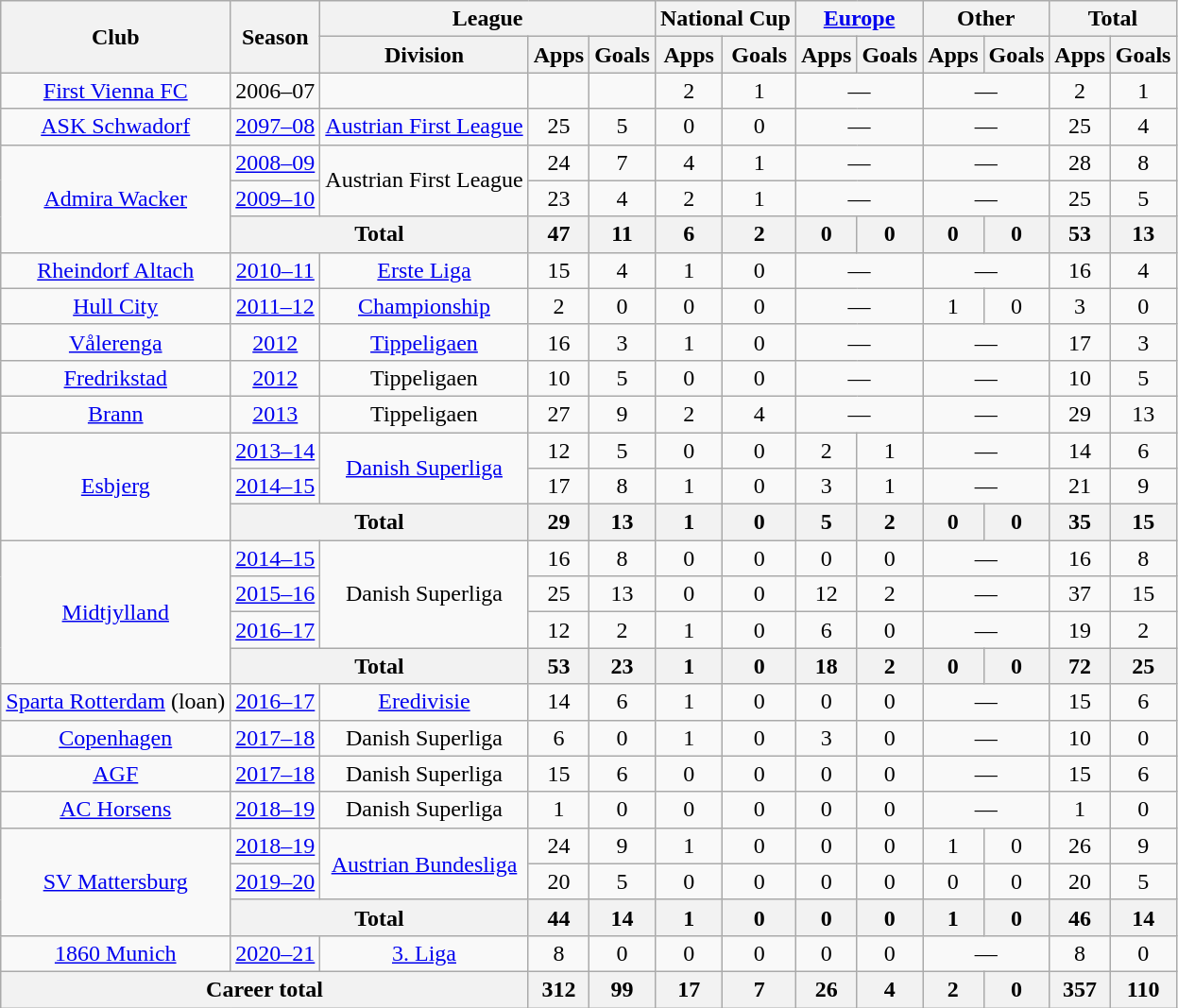<table class="wikitable" style="text-align:center">
<tr>
<th rowspan="2">Club</th>
<th rowspan="2">Season</th>
<th colspan="3">League</th>
<th colspan="2">National Cup</th>
<th colspan="2"><a href='#'>Europe</a></th>
<th colspan="2">Other</th>
<th colspan="2">Total</th>
</tr>
<tr>
<th>Division</th>
<th>Apps</th>
<th>Goals</th>
<th>Apps</th>
<th>Goals</th>
<th>Apps</th>
<th>Goals</th>
<th>Apps</th>
<th>Goals</th>
<th>Apps</th>
<th>Goals</th>
</tr>
<tr>
<td><a href='#'>First Vienna FC</a></td>
<td>2006–07</td>
<td></td>
<td></td>
<td></td>
<td>2</td>
<td>1</td>
<td colspan="2">—</td>
<td colspan="2">—</td>
<td>2</td>
<td>1</td>
</tr>
<tr>
<td><a href='#'>ASK Schwadorf</a></td>
<td><a href='#'>2097–08</a></td>
<td><a href='#'>Austrian First League</a></td>
<td>25</td>
<td>5</td>
<td>0</td>
<td>0</td>
<td colspan="2">—</td>
<td colspan="2">—</td>
<td>25</td>
<td>4</td>
</tr>
<tr>
<td rowspan="3"><a href='#'>Admira Wacker</a></td>
<td><a href='#'>2008–09</a></td>
<td rowspan="2">Austrian First League</td>
<td>24</td>
<td>7</td>
<td>4</td>
<td>1</td>
<td colspan="2">—</td>
<td colspan="2">—</td>
<td>28</td>
<td>8</td>
</tr>
<tr>
<td><a href='#'>2009–10</a></td>
<td>23</td>
<td>4</td>
<td>2</td>
<td>1</td>
<td colspan="2">—</td>
<td colspan="2">—</td>
<td>25</td>
<td>5</td>
</tr>
<tr>
<th colspan="2">Total</th>
<th>47</th>
<th>11</th>
<th>6</th>
<th>2</th>
<th>0</th>
<th>0</th>
<th>0</th>
<th>0</th>
<th>53</th>
<th>13</th>
</tr>
<tr>
<td><a href='#'>Rheindorf Altach</a></td>
<td><a href='#'>2010–11</a></td>
<td><a href='#'>Erste Liga</a></td>
<td>15</td>
<td>4</td>
<td>1</td>
<td>0</td>
<td colspan="2">—</td>
<td colspan="2">—</td>
<td>16</td>
<td>4</td>
</tr>
<tr>
<td><a href='#'>Hull City</a></td>
<td><a href='#'>2011–12</a></td>
<td><a href='#'>Championship</a></td>
<td>2</td>
<td>0</td>
<td>0</td>
<td>0</td>
<td colspan="2">—</td>
<td>1</td>
<td>0</td>
<td>3</td>
<td>0</td>
</tr>
<tr>
<td><a href='#'>Vålerenga</a></td>
<td><a href='#'>2012</a></td>
<td><a href='#'>Tippeligaen</a></td>
<td>16</td>
<td>3</td>
<td>1</td>
<td>0</td>
<td colspan="2">—</td>
<td colspan="2">—</td>
<td>17</td>
<td>3</td>
</tr>
<tr>
<td><a href='#'>Fredrikstad</a></td>
<td><a href='#'>2012</a></td>
<td>Tippeligaen</td>
<td>10</td>
<td>5</td>
<td>0</td>
<td>0</td>
<td colspan="2">—</td>
<td colspan="2">—</td>
<td>10</td>
<td>5</td>
</tr>
<tr>
<td><a href='#'>Brann</a></td>
<td><a href='#'>2013</a></td>
<td>Tippeligaen</td>
<td>27</td>
<td>9</td>
<td>2</td>
<td>4</td>
<td colspan="2">—</td>
<td colspan="2">—</td>
<td>29</td>
<td>13</td>
</tr>
<tr>
<td rowspan="3"><a href='#'>Esbjerg</a></td>
<td><a href='#'>2013–14</a></td>
<td rowspan="2"><a href='#'>Danish Superliga</a></td>
<td>12</td>
<td>5</td>
<td>0</td>
<td>0</td>
<td>2</td>
<td>1</td>
<td colspan="2">—</td>
<td>14</td>
<td>6</td>
</tr>
<tr>
<td><a href='#'>2014–15</a></td>
<td>17</td>
<td>8</td>
<td>1</td>
<td>0</td>
<td>3</td>
<td>1</td>
<td colspan="2">—</td>
<td>21</td>
<td>9</td>
</tr>
<tr>
<th colspan="2">Total</th>
<th>29</th>
<th>13</th>
<th>1</th>
<th>0</th>
<th>5</th>
<th>2</th>
<th>0</th>
<th>0</th>
<th>35</th>
<th>15</th>
</tr>
<tr>
<td rowspan="4"><a href='#'>Midtjylland</a></td>
<td><a href='#'>2014–15</a></td>
<td rowspan="3">Danish Superliga</td>
<td>16</td>
<td>8</td>
<td>0</td>
<td>0</td>
<td>0</td>
<td>0</td>
<td colspan="2">—</td>
<td>16</td>
<td>8</td>
</tr>
<tr>
<td><a href='#'>2015–16</a></td>
<td>25</td>
<td>13</td>
<td>0</td>
<td>0</td>
<td>12</td>
<td>2</td>
<td colspan="2">—</td>
<td>37</td>
<td>15</td>
</tr>
<tr>
<td><a href='#'>2016–17</a></td>
<td>12</td>
<td>2</td>
<td>1</td>
<td>0</td>
<td>6</td>
<td>0</td>
<td colspan="2">—</td>
<td>19</td>
<td>2</td>
</tr>
<tr>
<th colspan="2">Total</th>
<th>53</th>
<th>23</th>
<th>1</th>
<th>0</th>
<th>18</th>
<th>2</th>
<th>0</th>
<th>0</th>
<th>72</th>
<th>25</th>
</tr>
<tr>
<td><a href='#'>Sparta Rotterdam</a> (loan)</td>
<td><a href='#'>2016–17</a></td>
<td><a href='#'>Eredivisie</a></td>
<td>14</td>
<td>6</td>
<td>1</td>
<td>0</td>
<td>0</td>
<td>0</td>
<td colspan="2">—</td>
<td>15</td>
<td>6</td>
</tr>
<tr>
<td><a href='#'>Copenhagen</a></td>
<td><a href='#'>2017–18</a></td>
<td>Danish Superliga</td>
<td>6</td>
<td>0</td>
<td>1</td>
<td>0</td>
<td>3</td>
<td>0</td>
<td colspan="2">—</td>
<td>10</td>
<td>0</td>
</tr>
<tr>
<td><a href='#'>AGF</a></td>
<td><a href='#'>2017–18</a></td>
<td>Danish Superliga</td>
<td>15</td>
<td>6</td>
<td>0</td>
<td>0</td>
<td>0</td>
<td>0</td>
<td colspan="2">—</td>
<td>15</td>
<td>6</td>
</tr>
<tr>
<td><a href='#'>AC Horsens</a></td>
<td><a href='#'>2018–19</a></td>
<td>Danish Superliga</td>
<td>1</td>
<td>0</td>
<td>0</td>
<td>0</td>
<td>0</td>
<td>0</td>
<td colspan="2">—</td>
<td>1</td>
<td>0</td>
</tr>
<tr>
<td rowspan="3"><a href='#'>SV Mattersburg</a></td>
<td><a href='#'>2018–19</a></td>
<td rowspan="2"><a href='#'>Austrian Bundesliga</a></td>
<td>24</td>
<td>9</td>
<td>1</td>
<td>0</td>
<td>0</td>
<td>0</td>
<td>1</td>
<td>0</td>
<td>26</td>
<td>9</td>
</tr>
<tr>
<td><a href='#'>2019–20</a></td>
<td>20</td>
<td>5</td>
<td>0</td>
<td>0</td>
<td>0</td>
<td>0</td>
<td>0</td>
<td>0</td>
<td>20</td>
<td>5</td>
</tr>
<tr>
<th colspan="2">Total</th>
<th>44</th>
<th>14</th>
<th>1</th>
<th>0</th>
<th>0</th>
<th>0</th>
<th>1</th>
<th>0</th>
<th>46</th>
<th>14</th>
</tr>
<tr>
<td><a href='#'>1860 Munich</a></td>
<td><a href='#'>2020–21</a></td>
<td><a href='#'>3. Liga</a></td>
<td>8</td>
<td>0</td>
<td>0</td>
<td>0</td>
<td>0</td>
<td>0</td>
<td colspan="2">—</td>
<td>8</td>
<td>0</td>
</tr>
<tr>
<th colspan="3">Career total</th>
<th>312</th>
<th>99</th>
<th>17</th>
<th>7</th>
<th>26</th>
<th>4</th>
<th>2</th>
<th>0</th>
<th>357</th>
<th>110</th>
</tr>
</table>
